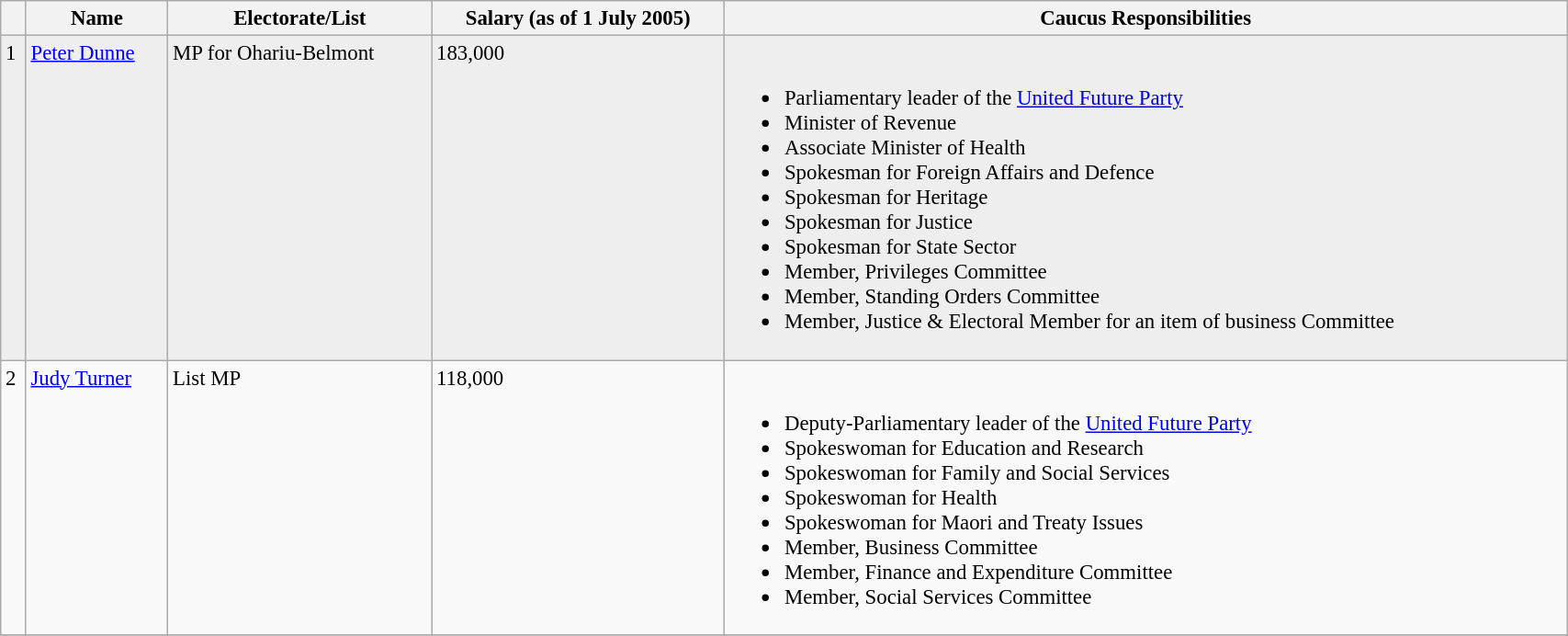<table class="wikitable" style="font-size: 95%;" width=90%">
<tr style="vertical-align: top;">
<th bgcolor=></th>
<th>Name</th>
<th>Electorate/List</th>
<th>Salary (as of 1 July 2005)</th>
<th>Caucus Responsibilities</th>
</tr>
<tr style="vertical-align: top; background:#EEEEEE;">
<td>1</td>
<td><a href='#'>Peter Dunne</a></td>
<td>MP for Ohariu-Belmont</td>
<td>183,000</td>
<td><br><ul><li>Parliamentary leader of the <a href='#'>United Future Party</a></li><li>Minister of Revenue</li><li>Associate Minister of Health</li><li>Spokesman for Foreign Affairs and Defence</li><li>Spokesman for Heritage</li><li>Spokesman for Justice</li><li>Spokesman for State Sector</li><li>Member, Privileges Committee</li><li>Member, Standing Orders Committee</li><li>Member, Justice & Electoral Member for an item of business Committee</li></ul></td>
</tr>
<tr style="vertical-align: top;">
<td>2</td>
<td><a href='#'>Judy Turner</a></td>
<td>List MP</td>
<td>118,000</td>
<td><br><ul><li>Deputy-Parliamentary leader of the <a href='#'>United Future Party</a></li><li>Spokeswoman for Education and Research</li><li>Spokeswoman for Family and Social Services</li><li>Spokeswoman for Health</li><li>Spokeswoman for Maori and Treaty Issues</li><li>Member, Business Committee</li><li>Member, Finance and Expenditure Committee</li><li>Member, Social Services Committee</li></ul></td>
</tr>
<tr>
</tr>
</table>
